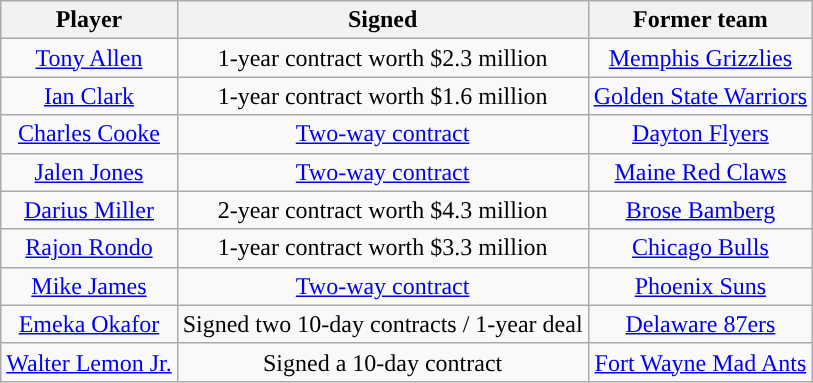<table class="wikitable sortable sortable" style="text-align: center">
<tr>
<th>Player</th>
<th>Signed</th>
<th>Former team</th>
</tr>
<tr style="text-align: center">
<td><a href='#'>Tony Allen</a></td>
<td>1-year contract worth $2.3 million</td>
<td><a href='#'>Memphis Grizzlies</a></td>
</tr>
<tr style="text-align: center">
<td><a href='#'>Ian Clark</a></td>
<td>1-year contract worth $1.6 million</td>
<td><a href='#'>Golden State Warriors</a></td>
</tr>
<tr style="text-align: center">
<td><a href='#'>Charles Cooke</a></td>
<td><a href='#'>Two-way contract</a></td>
<td><a href='#'>Dayton Flyers</a></td>
</tr>
<tr style="text-align: center">
<td><a href='#'>Jalen Jones</a></td>
<td><a href='#'>Two-way contract</a></td>
<td><a href='#'>Maine Red Claws</a></td>
</tr>
<tr style="text-align: center">
<td><a href='#'>Darius Miller</a></td>
<td>2-year contract worth $4.3 million</td>
<td> <a href='#'>Brose Bamberg</a></td>
</tr>
<tr style="text-align: center">
<td><a href='#'>Rajon Rondo</a></td>
<td>1-year contract worth $3.3 million</td>
<td><a href='#'>Chicago Bulls</a></td>
</tr>
<tr style="text-align: center">
<td><a href='#'>Mike James</a></td>
<td><a href='#'>Two-way contract</a></td>
<td><a href='#'>Phoenix Suns</a></td>
</tr>
<tr style="text-align: center">
<td><a href='#'>Emeka Okafor</a></td>
<td>Signed two 10-day contracts / 1-year deal</td>
<td><a href='#'>Delaware 87ers</a></td>
</tr>
<tr style="text-align: center">
<td><a href='#'>Walter Lemon Jr.</a></td>
<td>Signed a 10-day contract</td>
<td><a href='#'>Fort Wayne Mad Ants</a></td>
</tr>
</table>
